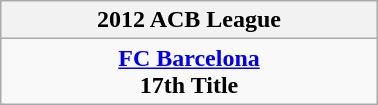<table class="wikitable" style="margin: 0 auto; width: 20%;">
<tr>
<th>2012 ACB League</th>
</tr>
<tr>
<td align=center><strong><a href='#'>FC Barcelona</a></strong><br><strong>17th Title</strong> <br></td>
</tr>
</table>
